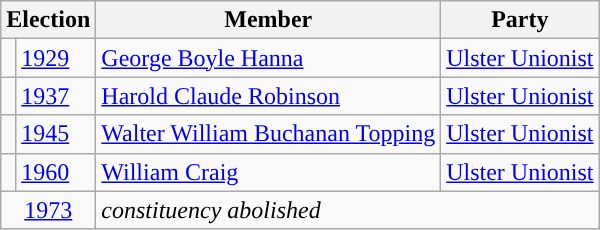<table class="wikitable">
<tr>
<th colspan="2">Election</th>
<th>Member</th>
<th>Party</th>
</tr>
<tr>
<td style="background-color: "></td>
<td><a href='#'>1929</a></td>
<td><a href='#'>George Boyle Hanna</a></td>
<td><a href='#'>Ulster Unionist</a></td>
</tr>
<tr>
<td style="background-color: "></td>
<td><a href='#'>1937</a></td>
<td><a href='#'>Harold Claude Robinson</a></td>
<td><a href='#'>Ulster Unionist</a></td>
</tr>
<tr>
<td style="background-color: "></td>
<td><a href='#'>1945</a></td>
<td><a href='#'>Walter William Buchanan Topping</a></td>
<td><a href='#'>Ulster Unionist</a></td>
</tr>
<tr>
<td style="background-color: "></td>
<td><a href='#'>1960</a></td>
<td><a href='#'>William Craig</a></td>
<td><a href='#'>Ulster Unionist</a></td>
</tr>
<tr>
<td colspan="2" align="center"><a href='#'>1973</a></td>
<td colspan="2"><em>constituency abolished</em></td>
</tr>
</table>
